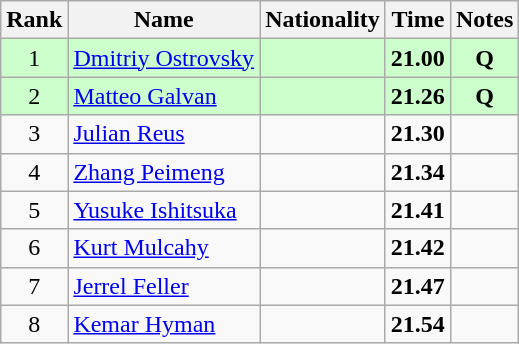<table class="wikitable sortable" style="text-align:center">
<tr>
<th>Rank</th>
<th>Name</th>
<th>Nationality</th>
<th>Time</th>
<th>Notes</th>
</tr>
<tr bgcolor=ccffcc>
<td>1</td>
<td align=left><a href='#'>Dmitriy Ostrovsky</a></td>
<td align=left></td>
<td><strong>21.00</strong></td>
<td><strong>Q</strong></td>
</tr>
<tr bgcolor=ccffcc>
<td>2</td>
<td align=left><a href='#'>Matteo Galvan</a></td>
<td align=left></td>
<td><strong>21.26</strong></td>
<td><strong>Q</strong></td>
</tr>
<tr>
<td>3</td>
<td align=left><a href='#'>Julian Reus</a></td>
<td align=left></td>
<td><strong>21.30</strong></td>
<td></td>
</tr>
<tr>
<td>4</td>
<td align=left><a href='#'>Zhang Peimeng</a></td>
<td align=left></td>
<td><strong>21.34</strong></td>
<td></td>
</tr>
<tr>
<td>5</td>
<td align=left><a href='#'>Yusuke Ishitsuka</a></td>
<td align=left></td>
<td><strong>21.41</strong></td>
<td></td>
</tr>
<tr>
<td>6</td>
<td align=left><a href='#'>Kurt Mulcahy</a></td>
<td align=left></td>
<td><strong>21.42</strong></td>
<td></td>
</tr>
<tr>
<td>7</td>
<td align=left><a href='#'>Jerrel Feller</a></td>
<td align=left></td>
<td><strong>21.47</strong></td>
<td></td>
</tr>
<tr>
<td>8</td>
<td align=left><a href='#'>Kemar Hyman</a></td>
<td align=left></td>
<td><strong>21.54</strong></td>
<td></td>
</tr>
</table>
